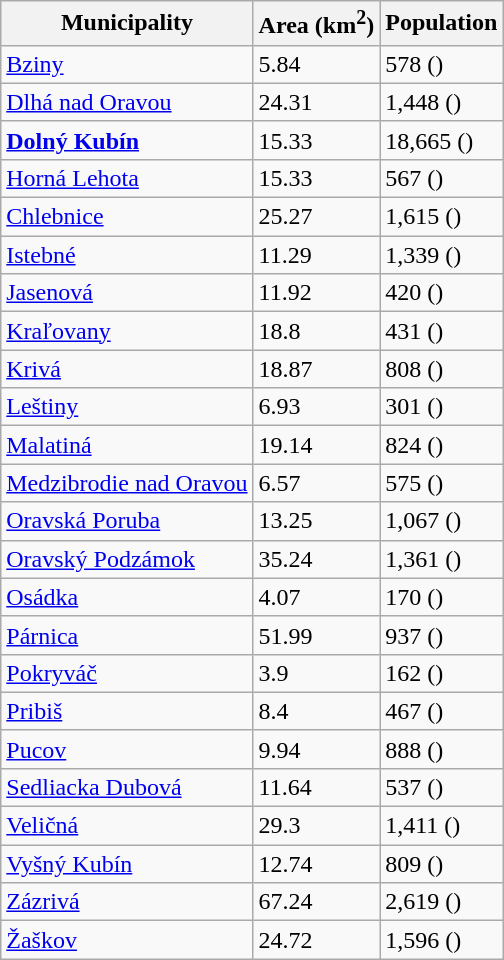<table class="wikitable sortable">
<tr>
<th>Municipality</th>
<th>Area (km<sup>2</sup>)</th>
<th>Population</th>
</tr>
<tr>
<td><a href='#'>Bziny</a></td>
<td>5.84</td>
<td>578 ()</td>
</tr>
<tr>
<td><a href='#'>Dlhá nad Oravou</a></td>
<td>24.31</td>
<td>1,448 ()</td>
</tr>
<tr>
<td><strong><a href='#'>Dolný Kubín</a></strong></td>
<td>15.33</td>
<td>18,665 ()</td>
</tr>
<tr>
<td><a href='#'>Horná Lehota</a></td>
<td>15.33</td>
<td>567 ()</td>
</tr>
<tr>
<td><a href='#'>Chlebnice</a></td>
<td>25.27</td>
<td>1,615 ()</td>
</tr>
<tr>
<td><a href='#'>Istebné</a></td>
<td>11.29</td>
<td>1,339 ()</td>
</tr>
<tr>
<td><a href='#'>Jasenová</a></td>
<td>11.92</td>
<td>420 ()</td>
</tr>
<tr>
<td><a href='#'>Kraľovany</a></td>
<td>18.8</td>
<td>431 ()</td>
</tr>
<tr>
<td><a href='#'>Krivá</a></td>
<td>18.87</td>
<td>808 ()</td>
</tr>
<tr>
<td><a href='#'>Leštiny</a></td>
<td>6.93</td>
<td>301 ()</td>
</tr>
<tr>
<td><a href='#'>Malatiná</a></td>
<td>19.14</td>
<td>824 ()</td>
</tr>
<tr>
<td><a href='#'>Medzibrodie nad Oravou</a></td>
<td>6.57</td>
<td>575 ()</td>
</tr>
<tr>
<td><a href='#'>Oravská Poruba</a></td>
<td>13.25</td>
<td>1,067 ()</td>
</tr>
<tr>
<td><a href='#'>Oravský Podzámok</a></td>
<td>35.24</td>
<td>1,361 ()</td>
</tr>
<tr>
<td><a href='#'>Osádka</a></td>
<td>4.07</td>
<td>170 ()</td>
</tr>
<tr>
<td><a href='#'>Párnica</a></td>
<td>51.99</td>
<td>937 ()</td>
</tr>
<tr>
<td><a href='#'>Pokryváč</a></td>
<td>3.9</td>
<td>162 ()</td>
</tr>
<tr>
<td><a href='#'>Pribiš</a></td>
<td>8.4</td>
<td>467 ()</td>
</tr>
<tr>
<td><a href='#'>Pucov</a></td>
<td>9.94</td>
<td>888 ()</td>
</tr>
<tr>
<td><a href='#'>Sedliacka Dubová</a></td>
<td>11.64</td>
<td>537 ()</td>
</tr>
<tr>
<td><a href='#'>Veličná</a></td>
<td>29.3</td>
<td>1,411 ()</td>
</tr>
<tr>
<td><a href='#'>Vyšný Kubín</a></td>
<td>12.74</td>
<td>809 ()</td>
</tr>
<tr>
<td><a href='#'>Zázrivá</a></td>
<td>67.24</td>
<td>2,619 ()</td>
</tr>
<tr>
<td><a href='#'>Žaškov</a></td>
<td>24.72</td>
<td>1,596 ()</td>
</tr>
</table>
